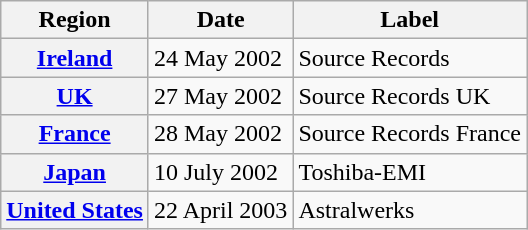<table class="wikitable plainrowheaders">
<tr>
<th scope="col">Region</th>
<th scope="col">Date</th>
<th scope="col">Label</th>
</tr>
<tr>
<th scope="row"><a href='#'>Ireland</a></th>
<td>24 May 2002</td>
<td>Source Records</td>
</tr>
<tr>
<th scope="row"><a href='#'>UK</a></th>
<td>27 May 2002</td>
<td>Source Records UK</td>
</tr>
<tr>
<th scope="row"><a href='#'>France</a></th>
<td>28 May 2002</td>
<td>Source Records France</td>
</tr>
<tr>
<th scope="row"><a href='#'>Japan</a></th>
<td>10 July 2002</td>
<td>Toshiba-EMI</td>
</tr>
<tr>
<th scope="row"><a href='#'>United States</a></th>
<td>22 April 2003</td>
<td>Astralwerks</td>
</tr>
</table>
